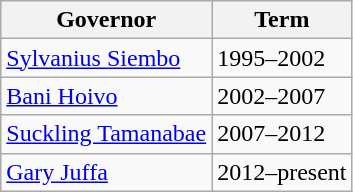<table class="wikitable">
<tr>
<th><strong>Governor</strong></th>
<th><strong>Term</strong></th>
</tr>
<tr>
<td><a href='#'>Sylvanius Siembo</a></td>
<td>1995–2002</td>
</tr>
<tr>
<td><a href='#'>Bani Hoivo</a></td>
<td>2002–2007</td>
</tr>
<tr>
<td><a href='#'>Suckling Tamanabae</a></td>
<td>2007–2012</td>
</tr>
<tr>
<td><a href='#'>Gary Juffa</a></td>
<td>2012–present</td>
</tr>
</table>
